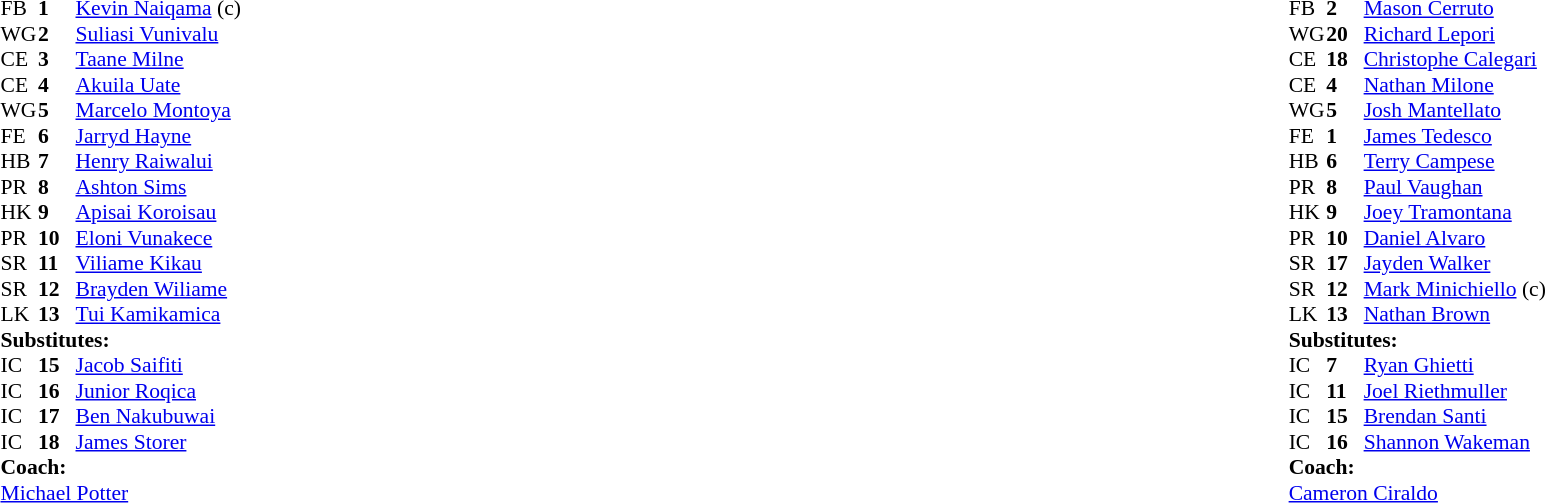<table width="100%" class="mw-collapsible mw-collapsed">
<tr>
<td valign="top" width="50%"><br><table cellspacing="0" cellpadding="0" style="font-size: 90%">
<tr>
<th width="25"></th>
<th width="25"></th>
</tr>
<tr>
<td>FB</td>
<td><strong>1</strong></td>
<td> <a href='#'>Kevin Naiqama</a> (c)</td>
</tr>
<tr>
<td>WG</td>
<td><strong>2</strong></td>
<td> <a href='#'>Suliasi Vunivalu</a></td>
</tr>
<tr>
<td>CE</td>
<td><strong>3</strong></td>
<td> <a href='#'>Taane Milne</a></td>
</tr>
<tr>
<td>CE</td>
<td><strong>4</strong></td>
<td> <a href='#'>Akuila Uate</a></td>
</tr>
<tr>
<td>WG</td>
<td><strong>5</strong></td>
<td> <a href='#'>Marcelo Montoya</a></td>
</tr>
<tr>
<td>FE</td>
<td><strong>6</strong></td>
<td> <a href='#'>Jarryd Hayne</a></td>
</tr>
<tr>
<td>HB</td>
<td><strong>7</strong></td>
<td> <a href='#'>Henry Raiwalui</a></td>
</tr>
<tr>
<td>PR</td>
<td><strong>8</strong></td>
<td> <a href='#'>Ashton Sims</a></td>
</tr>
<tr>
<td>HK</td>
<td><strong>9</strong></td>
<td> <a href='#'>Apisai Koroisau</a></td>
</tr>
<tr>
<td>PR</td>
<td><strong>10</strong></td>
<td> <a href='#'>Eloni Vunakece</a></td>
</tr>
<tr>
<td>SR</td>
<td><strong>11</strong></td>
<td> <a href='#'>Viliame Kikau</a></td>
</tr>
<tr>
<td>SR</td>
<td><strong>12</strong></td>
<td> <a href='#'>Brayden Wiliame</a></td>
</tr>
<tr>
<td>LK</td>
<td><strong>13</strong></td>
<td> <a href='#'>Tui Kamikamica</a></td>
</tr>
<tr>
<td colspan="3"><strong>Substitutes:</strong></td>
</tr>
<tr>
<td>IC</td>
<td><strong>15</strong></td>
<td> <a href='#'>Jacob Saifiti</a></td>
</tr>
<tr>
<td>IC</td>
<td><strong>16</strong></td>
<td> <a href='#'>Junior Roqica</a></td>
</tr>
<tr>
<td>IC</td>
<td><strong>17</strong></td>
<td> <a href='#'>Ben Nakubuwai</a></td>
</tr>
<tr>
<td>IC</td>
<td><strong>18</strong></td>
<td> <a href='#'>James Storer</a></td>
</tr>
<tr>
<td colspan="3"><strong>Coach:</strong></td>
</tr>
<tr>
<td colspan="4"><a href='#'>Michael Potter</a></td>
</tr>
</table>
</td>
<td valign="top" width="50%"><br><table cellspacing="0" cellpadding="0" align="center" style="font-size: 90%">
<tr>
<th width="25"></th>
<th width="25"></th>
</tr>
<tr>
<td>FB</td>
<td><strong>2</strong></td>
<td> <a href='#'>Mason Cerruto</a></td>
</tr>
<tr>
<td>WG</td>
<td><strong>20</strong></td>
<td> <a href='#'>Richard Lepori</a></td>
</tr>
<tr>
<td>CE</td>
<td><strong>18</strong></td>
<td> <a href='#'>Christophe Calegari</a></td>
</tr>
<tr>
<td>CE</td>
<td><strong>4</strong></td>
<td> <a href='#'>Nathan Milone</a></td>
</tr>
<tr>
<td>WG</td>
<td><strong>5</strong></td>
<td> <a href='#'>Josh Mantellato</a></td>
</tr>
<tr>
<td>FE</td>
<td><strong>1</strong></td>
<td> <a href='#'>James Tedesco</a></td>
</tr>
<tr>
<td>HB</td>
<td><strong>6</strong></td>
<td> <a href='#'>Terry Campese</a></td>
</tr>
<tr>
<td>PR</td>
<td><strong>8</strong></td>
<td> <a href='#'>Paul Vaughan</a></td>
</tr>
<tr>
<td>HK</td>
<td><strong>9</strong></td>
<td> <a href='#'>Joey Tramontana</a></td>
</tr>
<tr>
<td>PR</td>
<td><strong>10</strong></td>
<td> <a href='#'>Daniel Alvaro</a></td>
</tr>
<tr>
<td>SR</td>
<td><strong>17</strong></td>
<td> <a href='#'>Jayden Walker</a></td>
</tr>
<tr>
<td>SR</td>
<td><strong>12</strong></td>
<td> <a href='#'>Mark Minichiello</a> (c)</td>
</tr>
<tr>
<td>LK</td>
<td><strong>13</strong></td>
<td> <a href='#'>Nathan Brown</a></td>
</tr>
<tr>
<td colspan="3"><strong>Substitutes:</strong></td>
</tr>
<tr>
<td>IC</td>
<td><strong>7</strong></td>
<td> <a href='#'>Ryan Ghietti</a></td>
</tr>
<tr>
<td>IC</td>
<td><strong>11</strong></td>
<td> <a href='#'>Joel Riethmuller</a></td>
</tr>
<tr>
<td>IC</td>
<td><strong>15</strong></td>
<td> <a href='#'>Brendan Santi</a></td>
</tr>
<tr>
<td>IC</td>
<td><strong>16</strong></td>
<td> <a href='#'>Shannon Wakeman</a></td>
</tr>
<tr>
<td colspan="3"><strong>Coach:</strong></td>
</tr>
<tr>
<td colspan="4"><a href='#'>Cameron Ciraldo</a></td>
</tr>
</table>
</td>
</tr>
</table>
